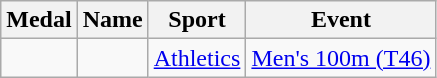<table class="wikitable sortable">
<tr>
<th>Medal</th>
<th>Name</th>
<th>Sport</th>
<th>Event</th>
</tr>
<tr>
<td></td>
<td></td>
<td><a href='#'>Athletics</a></td>
<td><a href='#'>Men's 100m (T46)</a></td>
</tr>
</table>
